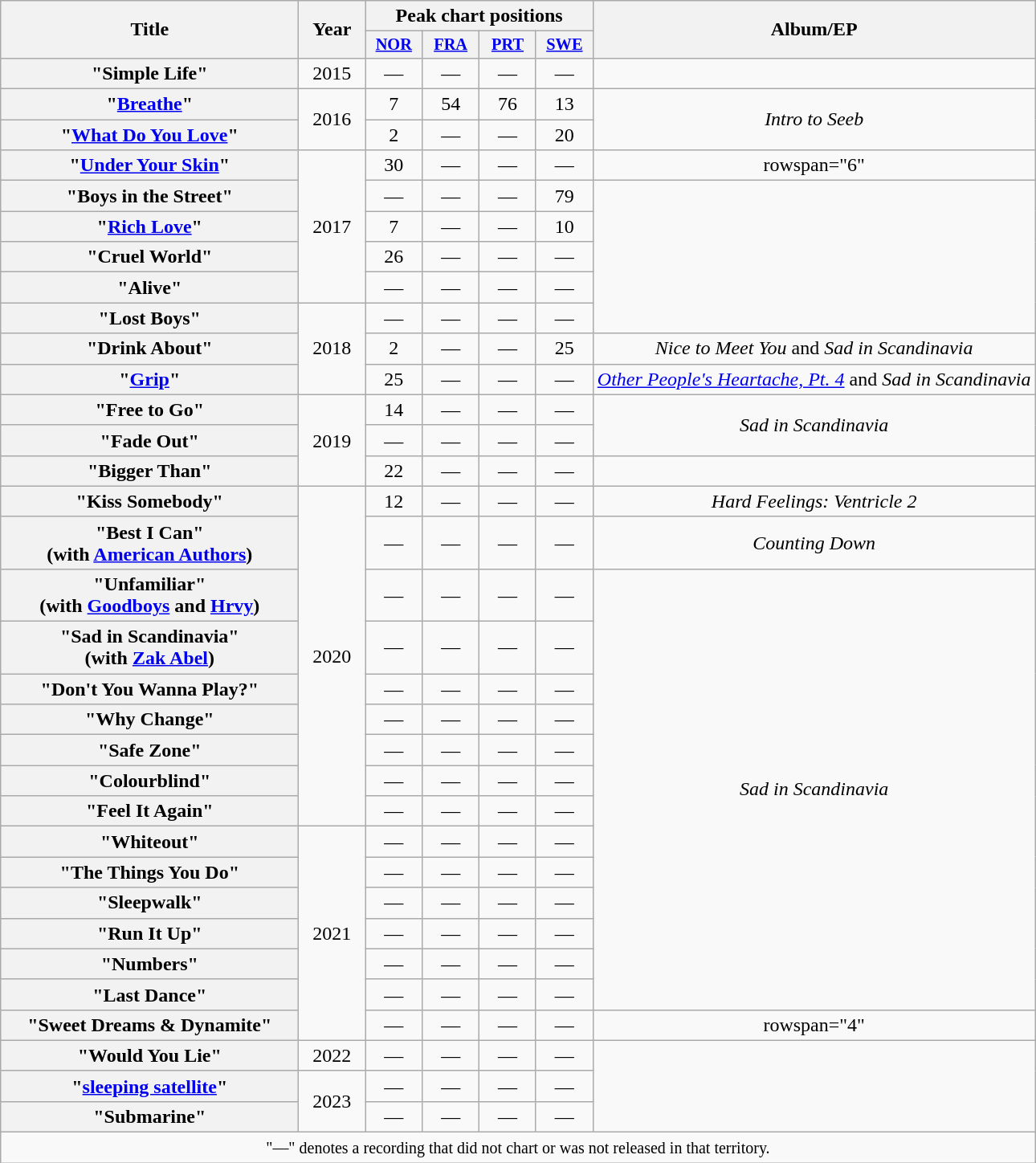<table class="wikitable plainrowheaders" style="text-align:center;">
<tr>
<th scope="col" rowspan="2" style="width:15em;">Title</th>
<th scope="col" rowspan="2" style="width:3em;">Year</th>
<th scope="col" colspan="4">Peak chart positions</th>
<th scope="col" rowspan="2">Album/EP</th>
</tr>
<tr>
<th scope="col" style="width:3em;font-size:85%;"><a href='#'>NOR</a><br></th>
<th scope="col" style="width:3em;font-size:85%;"><a href='#'>FRA</a><br></th>
<th scope="col" style="width:3em;font-size:85%;"><a href='#'>PRT</a><br></th>
<th scope="col" style="width:3em;font-size:85%;"><a href='#'>SWE</a><br></th>
</tr>
<tr>
<th scope="row">"Simple Life"</th>
<td>2015</td>
<td>—</td>
<td>—</td>
<td>—</td>
<td>—</td>
<td></td>
</tr>
<tr>
<th scope="row">"<a href='#'>Breathe</a>"<br></th>
<td rowspan="2">2016</td>
<td>7</td>
<td>54</td>
<td>76</td>
<td>13</td>
<td rowspan="2"><em>Intro to Seeb</em></td>
</tr>
<tr>
<th scope="row">"<a href='#'>What Do You Love</a>"<br></th>
<td>2</td>
<td>—</td>
<td>—</td>
<td>20</td>
</tr>
<tr>
<th scope="row">"<a href='#'>Under Your Skin</a>"<br></th>
<td rowspan="5">2017</td>
<td>30</td>
<td>—</td>
<td>—</td>
<td>—</td>
<td>rowspan="6" </td>
</tr>
<tr>
<th scope="row">"Boys in the Street"<br></th>
<td>—</td>
<td>—</td>
<td>—</td>
<td>79<br></td>
</tr>
<tr>
<th scope="row">"<a href='#'>Rich Love</a>"<br></th>
<td>7<br></td>
<td>—</td>
<td>—</td>
<td>10<br></td>
</tr>
<tr>
<th scope="row">"Cruel World"<br></th>
<td>26<br></td>
<td>—</td>
<td>—</td>
<td>—</td>
</tr>
<tr>
<th scope="row">"Alive"<br></th>
<td>—</td>
<td>—</td>
<td>—</td>
<td>—</td>
</tr>
<tr>
<th scope="row">"Lost Boys"<br></th>
<td rowspan="3">2018</td>
<td>—</td>
<td>—</td>
<td>—</td>
<td>—</td>
</tr>
<tr>
<th scope="row">"Drink About" <br></th>
<td>2<br></td>
<td>—</td>
<td>—</td>
<td>25<br></td>
<td><em>Nice to Meet You</em> and <em>Sad in Scandinavia</em></td>
</tr>
<tr>
<th scope="row">"<a href='#'>Grip</a>" <br></th>
<td>25<br></td>
<td>—</td>
<td>—</td>
<td>—</td>
<td><em><a href='#'>Other People's Heartache, Pt. 4</a></em> and <em>Sad in Scandinavia</em></td>
</tr>
<tr>
<th scope="row">"Free to Go" <br></th>
<td rowspan="3">2019</td>
<td>14<br></td>
<td>—</td>
<td>—</td>
<td>—</td>
<td rowspan="2"><em>Sad in Scandinavia</em></td>
</tr>
<tr>
<th scope="row">"Fade Out" <br></th>
<td>—</td>
<td>—</td>
<td>—</td>
<td>—</td>
</tr>
<tr>
<th scope="row">"Bigger Than" <br></th>
<td>22<br></td>
<td>—</td>
<td>—</td>
<td>—</td>
<td></td>
</tr>
<tr>
<th scope="row">"Kiss Somebody" <br></th>
<td rowspan="9">2020</td>
<td>12<br></td>
<td>—</td>
<td>—</td>
<td>—</td>
<td><em>Hard Feelings: Ventricle 2</em></td>
</tr>
<tr>
<th scope="row">"Best I Can"<br><span>(with <a href='#'>American Authors</a>)</span></th>
<td>—</td>
<td>—</td>
<td>—</td>
<td>—</td>
<td><em>Counting Down</em></td>
</tr>
<tr>
<th scope="row">"Unfamiliar"<br><span>(with <a href='#'>Goodboys</a> and <a href='#'>Hrvy</a>)</span></th>
<td>—</td>
<td>—</td>
<td>—</td>
<td>—</td>
<td rowspan="13"><em>Sad in Scandinavia</em></td>
</tr>
<tr>
<th scope="row">"Sad in Scandinavia"<br><span>(with <a href='#'>Zak Abel</a>)</span></th>
<td>—</td>
<td>—</td>
<td>—</td>
<td>—</td>
</tr>
<tr>
<th scope="row">"Don't You Wanna Play?"<br></th>
<td>—</td>
<td>—</td>
<td>—</td>
<td>—</td>
</tr>
<tr>
<th scope="row">"Why Change"<br></th>
<td>—</td>
<td>—</td>
<td>—</td>
<td>—</td>
</tr>
<tr>
<th scope="row">"Safe Zone"<br></th>
<td>—</td>
<td>—</td>
<td>—</td>
<td>—</td>
</tr>
<tr>
<th scope="row">"Colourblind"<br></th>
<td>—</td>
<td>—</td>
<td>—</td>
<td>—</td>
</tr>
<tr>
<th scope="row">"Feel It Again"<br></th>
<td>—</td>
<td>—</td>
<td>—</td>
<td>—</td>
</tr>
<tr>
<th scope="row">"Whiteout"</th>
<td rowspan="7">2021</td>
<td>—</td>
<td>—</td>
<td>—</td>
<td>—</td>
</tr>
<tr>
<th scope="row">"The Things You Do"<br></th>
<td>—</td>
<td>—</td>
<td>—</td>
<td>—</td>
</tr>
<tr>
<th scope="row">"Sleepwalk"<br></th>
<td>—</td>
<td>—</td>
<td>—</td>
<td>—</td>
</tr>
<tr>
<th scope="row">"Run It Up"<br></th>
<td>—</td>
<td>—</td>
<td>—</td>
<td>—</td>
</tr>
<tr>
<th scope="row">"Numbers"<br></th>
<td>—</td>
<td>—</td>
<td>—</td>
<td>—</td>
</tr>
<tr>
<th scope="row">"Last Dance"<br></th>
<td>—</td>
<td>—</td>
<td>—</td>
<td>—</td>
</tr>
<tr>
<th scope="row">"Sweet Dreams & Dynamite" <br></th>
<td>—</td>
<td>—</td>
<td>—</td>
<td>—</td>
<td>rowspan="4" </td>
</tr>
<tr>
<th scope="row">"Would You Lie" <br></th>
<td>2022</td>
<td>—</td>
<td>—</td>
<td>—</td>
<td>—</td>
</tr>
<tr>
<th scope="row">"<a href='#'>sleeping satellite</a>" <br></th>
<td rowspan=2>2023</td>
<td>—</td>
<td>—</td>
<td>—</td>
<td>—</td>
</tr>
<tr>
<th scope="row">"Submarine" <br></th>
<td>—</td>
<td>—</td>
<td>—</td>
<td>—</td>
</tr>
<tr>
<td colspan="7"><small>"—" denotes a recording that did not chart or was not released in that territory.</small></td>
</tr>
</table>
